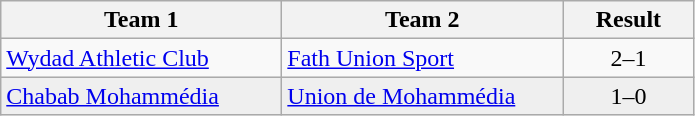<table class="wikitable">
<tr>
<th width="180">Team 1</th>
<th width="180">Team 2</th>
<th width="80">Result</th>
</tr>
<tr>
<td><a href='#'>Wydad Athletic Club</a></td>
<td><a href='#'>Fath Union Sport</a></td>
<td align="center">2–1</td>
</tr>
<tr style="background:#EFEFEF">
<td><a href='#'>Chabab Mohammédia</a></td>
<td><a href='#'>Union de Mohammédia</a></td>
<td align="center">1–0</td>
</tr>
</table>
